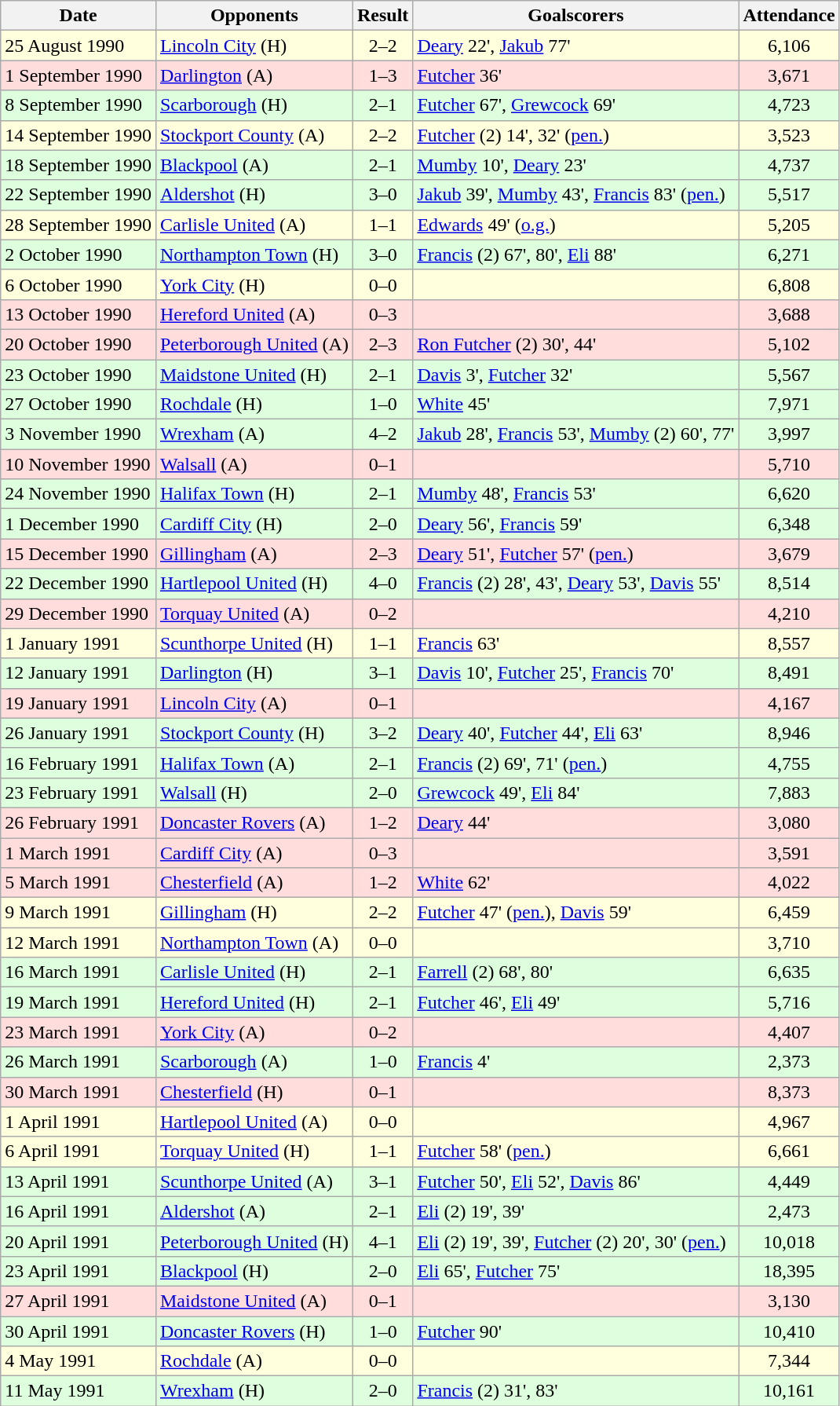<table class="wikitable">
<tr>
<th>Date</th>
<th>Opponents</th>
<th>Result</th>
<th>Goalscorers</th>
<th>Attendance</th>
</tr>
<tr bgcolor="#ffffdd">
<td>25 August 1990</td>
<td><a href='#'>Lincoln City</a> (H)</td>
<td align="center">2–2</td>
<td><a href='#'>Deary</a> 22', <a href='#'>Jakub</a> 77'</td>
<td align="center">6,106</td>
</tr>
<tr bgcolor="#ffdddd">
<td>1 September 1990</td>
<td><a href='#'>Darlington</a> (A)</td>
<td align="center">1–3</td>
<td><a href='#'>Futcher</a> 36'</td>
<td align="center">3,671</td>
</tr>
<tr bgcolor="#ddffdd">
<td>8 September 1990</td>
<td><a href='#'>Scarborough</a> (H)</td>
<td align="center">2–1</td>
<td><a href='#'>Futcher</a> 67', <a href='#'>Grewcock</a> 69'</td>
<td align="center">4,723</td>
</tr>
<tr bgcolor="#ffffdd">
<td>14 September 1990</td>
<td><a href='#'>Stockport County</a> (A)</td>
<td align="center">2–2</td>
<td><a href='#'>Futcher</a> (2) 14', 32' (<a href='#'>pen.</a>)</td>
<td align="center">3,523</td>
</tr>
<tr bgcolor="#ddffdd">
<td>18 September 1990</td>
<td><a href='#'>Blackpool</a> (A)</td>
<td align="center">2–1</td>
<td><a href='#'>Mumby</a> 10', <a href='#'>Deary</a> 23'</td>
<td align="center">4,737</td>
</tr>
<tr bgcolor="#ddffdd">
<td>22 September 1990</td>
<td><a href='#'>Aldershot</a> (H)</td>
<td align="center">3–0</td>
<td><a href='#'>Jakub</a> 39', <a href='#'>Mumby</a> 43', <a href='#'>Francis</a> 83' (<a href='#'>pen.</a>)</td>
<td align="center">5,517</td>
</tr>
<tr bgcolor="#ffffdd">
<td>28 September 1990</td>
<td><a href='#'>Carlisle United</a> (A)</td>
<td align="center">1–1</td>
<td><a href='#'>Edwards</a> 49' (<a href='#'>o.g.</a>)</td>
<td align="center">5,205</td>
</tr>
<tr bgcolor="#ddffdd">
<td>2 October 1990</td>
<td><a href='#'>Northampton Town</a> (H)</td>
<td align="center">3–0</td>
<td><a href='#'>Francis</a> (2) 67', 80', <a href='#'>Eli</a> 88'</td>
<td align="center">6,271</td>
</tr>
<tr bgcolor="#ffffdd">
<td>6 October 1990</td>
<td><a href='#'>York City</a> (H)</td>
<td align="center">0–0</td>
<td></td>
<td align="center">6,808</td>
</tr>
<tr bgcolor="#ffdddd">
<td>13 October 1990</td>
<td><a href='#'>Hereford United</a> (A)</td>
<td align="center">0–3</td>
<td></td>
<td align="center">3,688</td>
</tr>
<tr bgcolor="#ffdddd">
<td>20 October 1990</td>
<td><a href='#'>Peterborough United</a> (A)</td>
<td align="center">2–3</td>
<td><a href='#'>Ron Futcher</a> (2) 30', 44'</td>
<td align="center">5,102</td>
</tr>
<tr bgcolor="#ddffdd">
<td>23 October 1990</td>
<td><a href='#'>Maidstone United</a> (H)</td>
<td align="center">2–1</td>
<td><a href='#'>Davis</a> 3', <a href='#'>Futcher</a> 32'</td>
<td align="center">5,567</td>
</tr>
<tr bgcolor="#ddffdd">
<td>27 October 1990</td>
<td><a href='#'>Rochdale</a> (H)</td>
<td align="center">1–0</td>
<td><a href='#'>White</a> 45'</td>
<td align="center">7,971</td>
</tr>
<tr bgcolor="#ddffdd">
<td>3 November 1990</td>
<td><a href='#'>Wrexham</a> (A)</td>
<td align="center">4–2</td>
<td><a href='#'>Jakub</a> 28', <a href='#'>Francis</a> 53', <a href='#'>Mumby</a> (2) 60', 77'</td>
<td align="center">3,997</td>
</tr>
<tr bgcolor="#ffdddd">
<td>10 November 1990</td>
<td><a href='#'>Walsall</a> (A)</td>
<td align="center">0–1</td>
<td></td>
<td align="center">5,710</td>
</tr>
<tr bgcolor="#ddffdd">
<td>24 November 1990</td>
<td><a href='#'>Halifax Town</a> (H)</td>
<td align="center">2–1</td>
<td><a href='#'>Mumby</a> 48', <a href='#'>Francis</a> 53'</td>
<td align="center">6,620</td>
</tr>
<tr bgcolor="#ddffdd">
<td>1 December 1990</td>
<td><a href='#'>Cardiff City</a> (H)</td>
<td align="center">2–0</td>
<td><a href='#'>Deary</a> 56', <a href='#'>Francis</a> 59'</td>
<td align="center">6,348</td>
</tr>
<tr bgcolor="#ffdddd">
<td>15 December 1990</td>
<td><a href='#'>Gillingham</a> (A)</td>
<td align="center">2–3</td>
<td><a href='#'>Deary</a> 51', <a href='#'>Futcher</a> 57' (<a href='#'>pen.</a>)</td>
<td align="center">3,679</td>
</tr>
<tr bgcolor="#ddffdd">
<td>22 December 1990</td>
<td><a href='#'>Hartlepool United</a> (H)</td>
<td align="center">4–0</td>
<td><a href='#'>Francis</a> (2) 28', 43', <a href='#'>Deary</a> 53', <a href='#'>Davis</a> 55'</td>
<td align="center">8,514</td>
</tr>
<tr bgcolor="#ffdddd">
<td>29 December 1990</td>
<td><a href='#'>Torquay United</a> (A)</td>
<td align="center">0–2</td>
<td></td>
<td align="center">4,210</td>
</tr>
<tr bgcolor="#ffffdd">
<td>1 January 1991</td>
<td><a href='#'>Scunthorpe United</a> (H)</td>
<td align="center">1–1</td>
<td><a href='#'>Francis</a> 63'</td>
<td align="center">8,557</td>
</tr>
<tr bgcolor="#ddffdd">
<td>12 January 1991</td>
<td><a href='#'>Darlington</a> (H)</td>
<td align="center">3–1</td>
<td><a href='#'>Davis</a> 10', <a href='#'>Futcher</a> 25', <a href='#'>Francis</a> 70'</td>
<td align="center">8,491</td>
</tr>
<tr bgcolor="#ffdddd">
<td>19 January 1991</td>
<td><a href='#'>Lincoln City</a> (A)</td>
<td align="center">0–1</td>
<td></td>
<td align="center">4,167</td>
</tr>
<tr bgcolor="#ddffdd">
<td>26 January 1991</td>
<td><a href='#'>Stockport County</a> (H)</td>
<td align="center">3–2</td>
<td><a href='#'>Deary</a> 40', <a href='#'>Futcher</a> 44', <a href='#'>Eli</a> 63'</td>
<td align="center">8,946</td>
</tr>
<tr bgcolor="#ddffdd">
<td>16 February 1991</td>
<td><a href='#'>Halifax Town</a> (A)</td>
<td align="center">2–1</td>
<td><a href='#'>Francis</a> (2) 69', 71' (<a href='#'>pen.</a>)</td>
<td align="center">4,755</td>
</tr>
<tr bgcolor="#ddffdd">
<td>23 February 1991</td>
<td><a href='#'>Walsall</a> (H)</td>
<td align="center">2–0</td>
<td><a href='#'>Grewcock</a> 49', <a href='#'>Eli</a> 84'</td>
<td align="center">7,883</td>
</tr>
<tr bgcolor="#ffdddd">
<td>26 February 1991</td>
<td><a href='#'>Doncaster Rovers</a> (A)</td>
<td align="center">1–2</td>
<td><a href='#'>Deary</a> 44'</td>
<td align="center">3,080</td>
</tr>
<tr bgcolor="#ffdddd">
<td>1 March 1991</td>
<td><a href='#'>Cardiff City</a> (A)</td>
<td align="center">0–3</td>
<td></td>
<td align="center">3,591</td>
</tr>
<tr bgcolor="#ffdddd">
<td>5 March 1991</td>
<td><a href='#'>Chesterfield</a> (A)</td>
<td align="center">1–2</td>
<td><a href='#'>White</a> 62'</td>
<td align="center">4,022</td>
</tr>
<tr bgcolor="#ffffdd">
<td>9 March 1991</td>
<td><a href='#'>Gillingham</a> (H)</td>
<td align="center">2–2</td>
<td><a href='#'>Futcher</a> 47' (<a href='#'>pen.</a>), <a href='#'>Davis</a> 59'</td>
<td align="center">6,459</td>
</tr>
<tr bgcolor="#ffffdd">
<td>12 March 1991</td>
<td><a href='#'>Northampton Town</a> (A)</td>
<td align="center">0–0</td>
<td></td>
<td align="center">3,710</td>
</tr>
<tr bgcolor="#ddffdd">
<td>16 March 1991</td>
<td><a href='#'>Carlisle United</a> (H)</td>
<td align="center">2–1</td>
<td><a href='#'>Farrell</a> (2) 68', 80'</td>
<td align="center">6,635</td>
</tr>
<tr bgcolor="#ddffdd">
<td>19 March 1991</td>
<td><a href='#'>Hereford United</a> (H)</td>
<td align="center">2–1</td>
<td><a href='#'>Futcher</a> 46', <a href='#'>Eli</a> 49'</td>
<td align="center">5,716</td>
</tr>
<tr bgcolor="#ffdddd">
<td>23 March 1991</td>
<td><a href='#'>York City</a> (A)</td>
<td align="center">0–2</td>
<td></td>
<td align="center">4,407</td>
</tr>
<tr bgcolor="#ddffdd">
<td>26 March 1991</td>
<td><a href='#'>Scarborough</a> (A)</td>
<td align="center">1–0</td>
<td><a href='#'>Francis</a> 4'</td>
<td align="center">2,373</td>
</tr>
<tr bgcolor="#ffdddd">
<td>30 March 1991</td>
<td><a href='#'>Chesterfield</a> (H)</td>
<td align="center">0–1</td>
<td></td>
<td align="center">8,373</td>
</tr>
<tr bgcolor="#ffffdd">
<td>1 April 1991</td>
<td><a href='#'>Hartlepool United</a> (A)</td>
<td align="center">0–0</td>
<td></td>
<td align="center">4,967</td>
</tr>
<tr bgcolor="#ffffdd">
<td>6 April 1991</td>
<td><a href='#'>Torquay United</a> (H)</td>
<td align="center">1–1</td>
<td><a href='#'>Futcher</a> 58' (<a href='#'>pen.</a>)</td>
<td align="center">6,661</td>
</tr>
<tr bgcolor="#ddffdd">
<td>13 April 1991</td>
<td><a href='#'>Scunthorpe United</a> (A)</td>
<td align="center">3–1</td>
<td><a href='#'>Futcher</a> 50', <a href='#'>Eli</a> 52', <a href='#'>Davis</a> 86'</td>
<td align="center">4,449</td>
</tr>
<tr bgcolor="#ddffdd">
<td>16 April 1991</td>
<td><a href='#'>Aldershot</a> (A)</td>
<td align="center">2–1</td>
<td><a href='#'>Eli</a> (2) 19', 39'</td>
<td align="center">2,473</td>
</tr>
<tr bgcolor="#ddffdd">
<td>20 April 1991</td>
<td><a href='#'>Peterborough United</a> (H)</td>
<td align="center">4–1</td>
<td><a href='#'>Eli</a> (2) 19', 39', <a href='#'>Futcher</a> (2) 20', 30' (<a href='#'>pen.</a>)</td>
<td align="center">10,018</td>
</tr>
<tr bgcolor="#ddffdd">
<td>23 April 1991</td>
<td><a href='#'>Blackpool</a> (H)</td>
<td align="center">2–0</td>
<td><a href='#'>Eli</a> 65', <a href='#'>Futcher</a> 75'</td>
<td align="center">18,395</td>
</tr>
<tr bgcolor="#ffdddd">
<td>27 April 1991</td>
<td><a href='#'>Maidstone United</a> (A)</td>
<td align="center">0–1</td>
<td></td>
<td align="center">3,130</td>
</tr>
<tr bgcolor="#ddffdd">
<td>30 April 1991</td>
<td><a href='#'>Doncaster Rovers</a> (H)</td>
<td align="center">1–0</td>
<td><a href='#'>Futcher</a> 90'</td>
<td align="center">10,410</td>
</tr>
<tr bgcolor="#ffffdd">
<td>4 May 1991</td>
<td><a href='#'>Rochdale</a> (A)</td>
<td align="center">0–0</td>
<td></td>
<td align="center">7,344</td>
</tr>
<tr bgcolor="#ddffdd">
<td>11 May 1991</td>
<td><a href='#'>Wrexham</a> (H)</td>
<td align="center">2–0</td>
<td><a href='#'>Francis</a> (2) 31', 83'</td>
<td align="center">10,161</td>
</tr>
</table>
